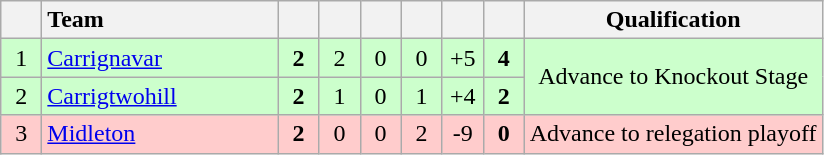<table class="wikitable" style="text-align:center">
<tr>
<th width="20"></th>
<th width="150" style="text-align:left;">Team</th>
<th width="20"></th>
<th width="20"></th>
<th width="20"></th>
<th width="20"></th>
<th width="20"></th>
<th width="20"></th>
<th>Qualification</th>
</tr>
<tr style="background:#ccffcc">
<td>1</td>
<td align="left"> <a href='#'>Carrignavar</a></td>
<td><strong>2</strong></td>
<td>2</td>
<td>0</td>
<td>0</td>
<td>+5</td>
<td><strong>4</strong></td>
<td rowspan="2">Advance to Knockout Stage</td>
</tr>
<tr style="background:#ccffcc">
<td>2</td>
<td align="left"> <a href='#'>Carrigtwohill</a></td>
<td><strong>2</strong></td>
<td>1</td>
<td>0</td>
<td>1</td>
<td>+4</td>
<td><strong>2</strong></td>
</tr>
<tr style="background:#ffcccc">
<td>3</td>
<td align="left"> <a href='#'>Midleton</a></td>
<td><strong>2</strong></td>
<td>0</td>
<td>0</td>
<td>2</td>
<td>-9</td>
<td><strong>0</strong></td>
<td>Advance to relegation playoff</td>
</tr>
</table>
